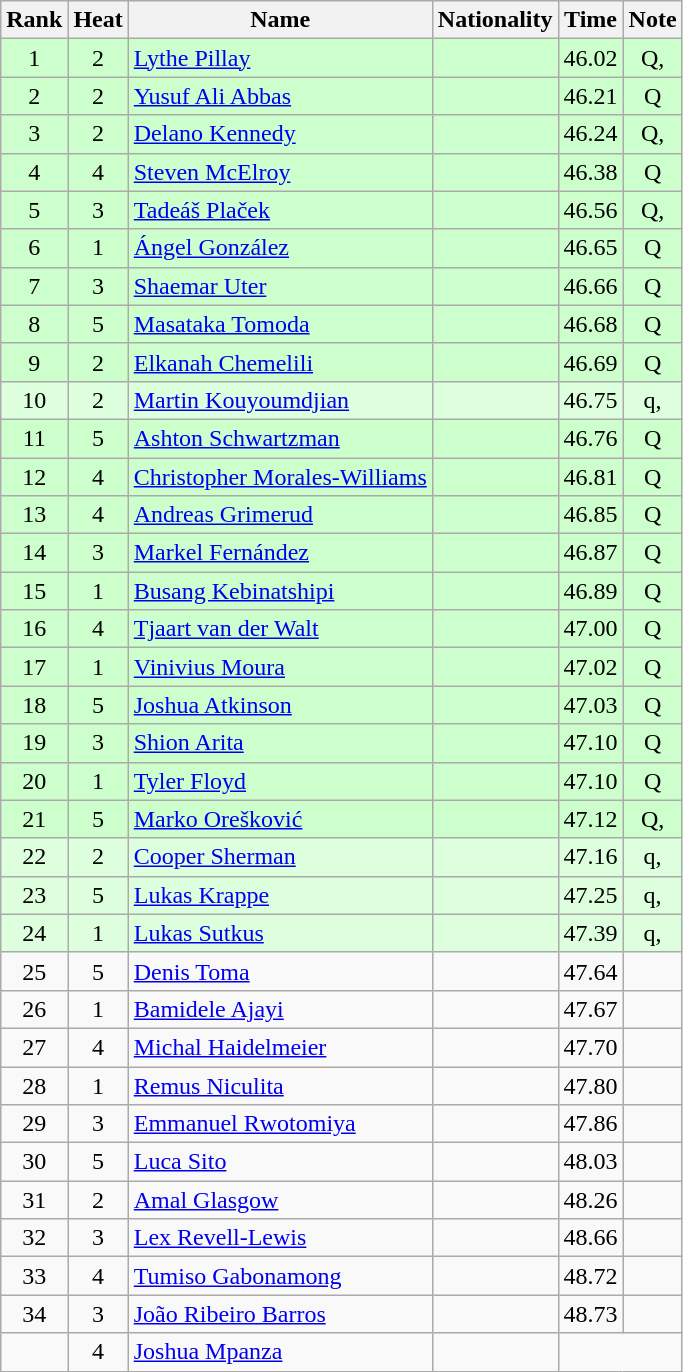<table class="wikitable sortable" style="text-align:center">
<tr>
<th>Rank</th>
<th>Heat</th>
<th>Name</th>
<th>Nationality</th>
<th>Time</th>
<th>Note</th>
</tr>
<tr bgcolor=ccffcc>
<td>1</td>
<td>2</td>
<td align=left><a href='#'>Lythe Pillay</a></td>
<td align=left></td>
<td>46.02</td>
<td>Q, </td>
</tr>
<tr bgcolor=ccffcc>
<td>2</td>
<td>2</td>
<td align=left><a href='#'>Yusuf Ali Abbas</a></td>
<td align=left></td>
<td>46.21</td>
<td>Q</td>
</tr>
<tr bgcolor=ccffcc>
<td>3</td>
<td>2</td>
<td align=left><a href='#'>Delano Kennedy</a></td>
<td align=left></td>
<td>46.24</td>
<td>Q, </td>
</tr>
<tr bgcolor=ccffcc>
<td>4</td>
<td>4</td>
<td align=left><a href='#'>Steven McElroy</a></td>
<td align=left></td>
<td>46.38</td>
<td>Q</td>
</tr>
<tr bgcolor=ccffcc>
<td>5</td>
<td>3</td>
<td align=left><a href='#'>Tadeáš Plaček</a></td>
<td align=left></td>
<td>46.56</td>
<td>Q, </td>
</tr>
<tr bgcolor=ccffcc>
<td>6</td>
<td>1</td>
<td align=left><a href='#'>Ángel González</a></td>
<td align=left></td>
<td>46.65</td>
<td>Q</td>
</tr>
<tr bgcolor=ccffcc>
<td>7</td>
<td>3</td>
<td align=left><a href='#'>Shaemar Uter</a></td>
<td align=left></td>
<td>46.66</td>
<td>Q</td>
</tr>
<tr bgcolor=ccffcc>
<td>8</td>
<td>5</td>
<td align=left><a href='#'>Masataka Tomoda</a></td>
<td align=left></td>
<td>46.68</td>
<td>Q</td>
</tr>
<tr bgcolor=ccffcc>
<td>9</td>
<td>2</td>
<td align=left><a href='#'>Elkanah Chemelili</a></td>
<td align=left></td>
<td>46.69</td>
<td>Q</td>
</tr>
<tr bgcolor=ddffdd>
<td>10</td>
<td>2</td>
<td align=left><a href='#'>Martin Kouyoumdjian</a></td>
<td align=left></td>
<td>46.75</td>
<td>q, </td>
</tr>
<tr bgcolor=ccffcc>
<td>11</td>
<td>5</td>
<td align=left><a href='#'>Ashton Schwartzman</a></td>
<td align=left></td>
<td>46.76</td>
<td>Q</td>
</tr>
<tr bgcolor=ccffcc>
<td>12</td>
<td>4</td>
<td align=left><a href='#'>Christopher Morales-Williams</a></td>
<td align=left></td>
<td>46.81</td>
<td>Q</td>
</tr>
<tr bgcolor=ccffcc>
<td>13</td>
<td>4</td>
<td align=left><a href='#'>Andreas Grimerud</a></td>
<td align=left></td>
<td>46.85</td>
<td>Q</td>
</tr>
<tr bgcolor=ccffcc>
<td>14</td>
<td>3</td>
<td align=left><a href='#'>Markel Fernández</a></td>
<td align=left></td>
<td>46.87</td>
<td>Q</td>
</tr>
<tr bgcolor=ccffcc>
<td>15</td>
<td>1</td>
<td align=left><a href='#'>Busang Kebinatshipi</a></td>
<td align=left></td>
<td>46.89</td>
<td>Q</td>
</tr>
<tr bgcolor=ccffcc>
<td>16</td>
<td>4</td>
<td align=left><a href='#'>Tjaart van der Walt</a></td>
<td align=left></td>
<td>47.00</td>
<td>Q</td>
</tr>
<tr bgcolor=ccffcc>
<td>17</td>
<td>1</td>
<td align=left><a href='#'>Vinivius Moura</a></td>
<td align=left></td>
<td>47.02</td>
<td>Q</td>
</tr>
<tr bgcolor=ccffcc>
<td>18</td>
<td>5</td>
<td align=left><a href='#'>Joshua Atkinson</a></td>
<td align=left></td>
<td>47.03</td>
<td>Q</td>
</tr>
<tr bgcolor=ccffcc>
<td>19</td>
<td>3</td>
<td align=left><a href='#'>Shion Arita</a></td>
<td align=left></td>
<td>47.10 </td>
<td>Q</td>
</tr>
<tr bgcolor=ccffcc>
<td>20</td>
<td>1</td>
<td align=left><a href='#'>Tyler Floyd</a></td>
<td align=left></td>
<td>47.10 </td>
<td>Q</td>
</tr>
<tr bgcolor=ccffcc>
<td>21</td>
<td>5</td>
<td align=left><a href='#'>Marko Orešković</a></td>
<td align=left></td>
<td>47.12</td>
<td>Q, </td>
</tr>
<tr bgcolor=ddffdd>
<td>22</td>
<td>2</td>
<td align=left><a href='#'>Cooper Sherman</a></td>
<td align=left></td>
<td>47.16</td>
<td>q, </td>
</tr>
<tr bgcolor=ddffdd>
<td>23</td>
<td>5</td>
<td align=left><a href='#'>Lukas Krappe</a></td>
<td align=left></td>
<td>47.25</td>
<td>q, </td>
</tr>
<tr bgcolor=ddffdd>
<td>24</td>
<td>1</td>
<td align=left><a href='#'>Lukas Sutkus</a></td>
<td align=left></td>
<td>47.39</td>
<td>q, </td>
</tr>
<tr>
<td>25</td>
<td>5</td>
<td align=left><a href='#'>Denis Toma</a></td>
<td align=left></td>
<td>47.64</td>
<td></td>
</tr>
<tr>
<td>26</td>
<td>1</td>
<td align=left><a href='#'>Bamidele Ajayi</a></td>
<td align=left></td>
<td>47.67</td>
<td></td>
</tr>
<tr>
<td>27</td>
<td>4</td>
<td align=left><a href='#'>Michal Haidelmeier</a></td>
<td align=left></td>
<td>47.70</td>
<td></td>
</tr>
<tr>
<td>28</td>
<td>1</td>
<td align=left><a href='#'>Remus Niculita</a></td>
<td align=left></td>
<td>47.80</td>
<td></td>
</tr>
<tr>
<td>29</td>
<td>3</td>
<td align=left><a href='#'>Emmanuel Rwotomiya</a></td>
<td align=left></td>
<td>47.86</td>
<td></td>
</tr>
<tr>
<td>30</td>
<td>5</td>
<td align=left><a href='#'>Luca Sito</a></td>
<td align=left></td>
<td>48.03</td>
<td></td>
</tr>
<tr>
<td>31</td>
<td>2</td>
<td align=left><a href='#'>Amal Glasgow</a></td>
<td align=left></td>
<td>48.26</td>
<td></td>
</tr>
<tr>
<td>32</td>
<td>3</td>
<td align=left><a href='#'>Lex Revell-Lewis</a></td>
<td align=left></td>
<td>48.66</td>
<td></td>
</tr>
<tr>
<td>33</td>
<td>4</td>
<td align=left><a href='#'>Tumiso Gabonamong</a></td>
<td align=left></td>
<td>48.72</td>
<td></td>
</tr>
<tr>
<td>34</td>
<td>3</td>
<td align=left><a href='#'>João Ribeiro Barros</a></td>
<td align=left></td>
<td>48.73</td>
<td></td>
</tr>
<tr>
<td></td>
<td>4</td>
<td align=left><a href='#'>Joshua Mpanza</a></td>
<td align=left></td>
<td colspan=2></td>
</tr>
</table>
